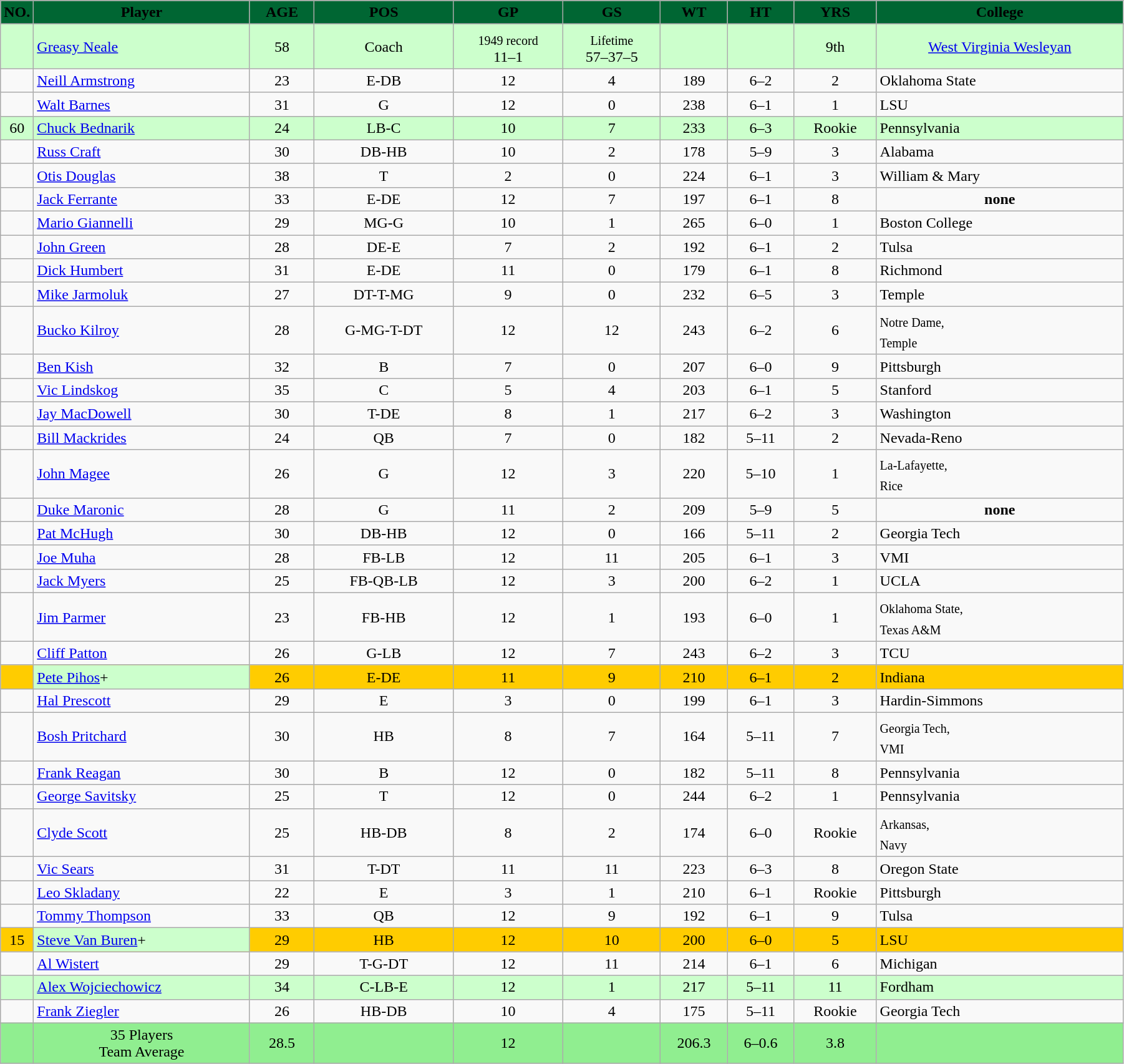<table class="wikitable sortable sortable" style="width:95%">
<tr>
<th width=2% style="background:#006633;"><span>NO.</span></th>
<th !width=20% style="background:#006633;"><span>Player</span></th>
<th !width=4% style="background:#006633;"><span>AGE</span></th>
<th !width=6% style="background:#006633;"><span>POS</span></th>
<th !width=4% style="background:#006633;"><span>GP</span></th>
<th !width=4% style="background:#006633;"><span>GS</span></th>
<th !width=4% style="background:#006633;"><span>WT</span></th>
<th !width=4% style="background:#006633;"><span>HT</span></th>
<th !width=4% style="background:#006633;"><span>YRS</span></th>
<th !width=15% style="background:#006633;"><span>College</span></th>
</tr>
<tr>
</tr>
<tr align=center bgcolor=#ccffcc>
<td></td>
<td - align=left><a href='#'>Greasy Neale</a></td>
<td>58</td>
<td>Coach</td>
<td><sub>1949 record</sub><br>11–1</td>
<td><sub>Lifetime</sub><br>57–37–5</td>
<td></td>
<td></td>
<td>9th</td>
<td - align=center><a href='#'>West Virginia Wesleyan</a></td>
</tr>
<tr align=center>
<td></td>
<td - align=left><a href='#'>Neill Armstrong</a></td>
<td>23</td>
<td>E-DB</td>
<td>12</td>
<td>4</td>
<td>189</td>
<td>6–2</td>
<td>2</td>
<td - align=left>Oklahoma State</td>
</tr>
<tr align=center>
<td></td>
<td - align=left><a href='#'>Walt Barnes</a></td>
<td>31</td>
<td>G</td>
<td>12</td>
<td>0</td>
<td>238</td>
<td>6–1</td>
<td>1</td>
<td - align=left>LSU</td>
</tr>
<tr align=center   bgcolor=#ccffcc>
<td>60</td>
<td - align=left><a href='#'>Chuck Bednarik</a></td>
<td>24</td>
<td>LB-C</td>
<td>10</td>
<td>7</td>
<td>233</td>
<td>6–3</td>
<td>Rookie</td>
<td - align=left>Pennsylvania</td>
</tr>
<tr align=center>
<td></td>
<td - align=left><a href='#'>Russ Craft</a></td>
<td>30</td>
<td>DB-HB</td>
<td>10</td>
<td>2</td>
<td>178</td>
<td>5–9</td>
<td>3</td>
<td - align=left>Alabama</td>
</tr>
<tr align=center>
<td></td>
<td - align=left><a href='#'>Otis Douglas</a></td>
<td>38</td>
<td>T</td>
<td>2</td>
<td>0</td>
<td>224</td>
<td>6–1</td>
<td>3</td>
<td - align=left>William & Mary</td>
</tr>
<tr align=center>
<td></td>
<td - align=left><a href='#'>Jack Ferrante</a></td>
<td>33</td>
<td>E-DE</td>
<td>12</td>
<td>7</td>
<td>197</td>
<td>6–1</td>
<td>8</td>
<td><strong>none</strong></td>
</tr>
<tr align=center>
<td></td>
<td - align=left><a href='#'>Mario Giannelli</a></td>
<td>29</td>
<td>MG-G</td>
<td>10</td>
<td>1</td>
<td>265</td>
<td>6–0</td>
<td>1</td>
<td - align=left>Boston College</td>
</tr>
<tr align=center>
<td></td>
<td - align=left><a href='#'>John Green</a></td>
<td>28</td>
<td>DE-E</td>
<td>7</td>
<td>2</td>
<td>192</td>
<td>6–1</td>
<td>2</td>
<td - align=left>Tulsa</td>
</tr>
<tr align=center>
<td></td>
<td - align=left><a href='#'>Dick Humbert</a></td>
<td>31</td>
<td>E-DE</td>
<td>11</td>
<td>0</td>
<td>179</td>
<td>6–1</td>
<td>8</td>
<td - align=left>Richmond</td>
</tr>
<tr align=center>
<td></td>
<td - align=left><a href='#'>Mike Jarmoluk</a></td>
<td>27</td>
<td>DT-T-MG</td>
<td>9</td>
<td>0</td>
<td>232</td>
<td>6–5</td>
<td>3</td>
<td - align=left>Temple</td>
</tr>
<tr align=center>
<td></td>
<td - align=left><a href='#'>Bucko Kilroy</a></td>
<td>28</td>
<td>G-MG-T-DT</td>
<td>12</td>
<td>12</td>
<td>243</td>
<td>6–2</td>
<td>6</td>
<td - align=left><sub>Notre Dame, <br>Temple</sub></td>
</tr>
<tr align=center>
<td></td>
<td - align=left><a href='#'>Ben Kish</a></td>
<td>32</td>
<td>B</td>
<td>7</td>
<td>0</td>
<td>207</td>
<td>6–0</td>
<td>9</td>
<td - align=left>Pittsburgh</td>
</tr>
<tr align=center>
<td></td>
<td - align=left><a href='#'>Vic Lindskog</a></td>
<td>35</td>
<td>C</td>
<td>5</td>
<td>4</td>
<td>203</td>
<td>6–1</td>
<td>5</td>
<td - align=left>Stanford</td>
</tr>
<tr align=center>
<td></td>
<td - align=left><a href='#'>Jay MacDowell</a></td>
<td>30</td>
<td>T-DE</td>
<td>8</td>
<td>1</td>
<td>217</td>
<td>6–2</td>
<td>3</td>
<td - align=left>Washington</td>
</tr>
<tr align=center>
<td></td>
<td - align=left><a href='#'>Bill Mackrides</a></td>
<td>24</td>
<td>QB</td>
<td>7</td>
<td>0</td>
<td>182</td>
<td>5–11</td>
<td>2</td>
<td - align=left>Nevada-Reno</td>
</tr>
<tr align=center>
<td></td>
<td - align=left><a href='#'>John Magee</a></td>
<td>26</td>
<td>G</td>
<td>12</td>
<td>3</td>
<td>220</td>
<td>5–10</td>
<td>1</td>
<td - align=left><sub>La-Lafayette,<br>Rice</sub></td>
</tr>
<tr align=center>
<td></td>
<td - align=left><a href='#'>Duke Maronic</a></td>
<td>28</td>
<td>G</td>
<td>11</td>
<td>2</td>
<td>209</td>
<td>5–9</td>
<td>5</td>
<td><strong>none</strong></td>
</tr>
<tr align=center>
<td></td>
<td - align=left><a href='#'>Pat McHugh</a></td>
<td>30</td>
<td>DB-HB</td>
<td>12</td>
<td>0</td>
<td>166</td>
<td>5–11</td>
<td>2</td>
<td - align=left>Georgia Tech</td>
</tr>
<tr align=center>
<td></td>
<td - align=left><a href='#'>Joe Muha</a></td>
<td>28</td>
<td>FB-LB</td>
<td>12</td>
<td>11</td>
<td>205</td>
<td>6–1</td>
<td>3</td>
<td - align=left>VMI</td>
</tr>
<tr align=center>
<td></td>
<td - align=left><a href='#'>Jack Myers</a></td>
<td>25</td>
<td>FB-QB-LB</td>
<td>12</td>
<td>3</td>
<td>200</td>
<td>6–2</td>
<td>1</td>
<td - align=left>UCLA</td>
</tr>
<tr align=center>
<td></td>
<td - align=left><a href='#'>Jim Parmer</a></td>
<td>23</td>
<td>FB-HB</td>
<td>12</td>
<td>1</td>
<td>193</td>
<td>6–0</td>
<td>1</td>
<td - align=left><sub>Oklahoma State, <br>Texas A&M   </sub></td>
</tr>
<tr align=center>
<td></td>
<td - align=left><a href='#'>Cliff Patton</a></td>
<td>26</td>
<td>G-LB</td>
<td>12</td>
<td>7</td>
<td>243</td>
<td>6–2</td>
<td>3</td>
<td - align=left>TCU</td>
</tr>
<tr align=center  bgcolor=#ffcc00>
<td></td>
<td - align=left  bgcolor=#ccffcc><a href='#'>Pete Pihos</a>+</td>
<td>26</td>
<td>E-DE</td>
<td>11</td>
<td>9</td>
<td>210</td>
<td>6–1</td>
<td>2</td>
<td - align=left>Indiana</td>
</tr>
<tr align=center>
<td></td>
<td - align=left><a href='#'>Hal Prescott</a></td>
<td>29</td>
<td>E</td>
<td>3</td>
<td>0</td>
<td>199</td>
<td>6–1</td>
<td>3</td>
<td - align=left>Hardin-Simmons</td>
</tr>
<tr align=center>
<td></td>
<td - align=left><a href='#'>Bosh Pritchard</a></td>
<td>30</td>
<td>HB</td>
<td>8</td>
<td>7</td>
<td>164</td>
<td>5–11</td>
<td>7</td>
<td - align=left><sub>Georgia Tech,<br>VMI </sub></td>
</tr>
<tr align=center>
<td></td>
<td - align=left><a href='#'>Frank Reagan</a></td>
<td>30</td>
<td>B</td>
<td>12</td>
<td>0</td>
<td>182</td>
<td>5–11</td>
<td>8</td>
<td - align=left>Pennsylvania</td>
</tr>
<tr align=center>
<td></td>
<td - align=left><a href='#'>George Savitsky</a></td>
<td>25</td>
<td>T</td>
<td>12</td>
<td>0</td>
<td>244</td>
<td>6–2</td>
<td>1</td>
<td - align=left>Pennsylvania</td>
</tr>
<tr align=center>
<td></td>
<td - align=left><a href='#'>Clyde Scott</a></td>
<td>25</td>
<td>HB-DB</td>
<td>8</td>
<td>2</td>
<td>174</td>
<td>6–0</td>
<td>Rookie</td>
<td - align=left><sub>Arkansas,<br>Navy</sub></td>
</tr>
<tr align=center>
<td></td>
<td - align=left><a href='#'>Vic Sears</a></td>
<td>31</td>
<td>T-DT</td>
<td>11</td>
<td>11</td>
<td>223</td>
<td>6–3</td>
<td>8</td>
<td - align=left>Oregon State</td>
</tr>
<tr align=center>
<td></td>
<td - align=left><a href='#'>Leo Skladany</a></td>
<td>22</td>
<td>E</td>
<td>3</td>
<td>1</td>
<td>210</td>
<td>6–1</td>
<td>Rookie</td>
<td - align=left>Pittsburgh</td>
</tr>
<tr align=center>
<td></td>
<td - align=left><a href='#'>Tommy Thompson</a></td>
<td>33</td>
<td>QB</td>
<td>12</td>
<td>9</td>
<td>192</td>
<td>6–1</td>
<td>9</td>
<td - align=left>Tulsa</td>
</tr>
<tr align=center  bgcolor=#ffcc00>
<td>15</td>
<td - align=left bgcolor=#ccffcc><a href='#'>Steve Van Buren</a>+</td>
<td>29</td>
<td>HB</td>
<td>12</td>
<td>10</td>
<td>200</td>
<td>6–0</td>
<td>5</td>
<td - align=left>LSU</td>
</tr>
<tr align=center>
<td></td>
<td - align=left><a href='#'>Al Wistert</a></td>
<td>29</td>
<td>T-G-DT</td>
<td>12</td>
<td>11</td>
<td>214</td>
<td>6–1</td>
<td>6</td>
<td - align=left>Michigan</td>
</tr>
<tr align=center  bgcolor=#ccffcc>
<td></td>
<td - align=left><a href='#'>Alex Wojciechowicz</a></td>
<td>34</td>
<td>C-LB-E</td>
<td>12</td>
<td>1</td>
<td>217</td>
<td>5–11</td>
<td>11</td>
<td - align=left>Fordham</td>
</tr>
<tr align=center>
<td></td>
<td - align=left><a href='#'>Frank Ziegler</a></td>
<td>26</td>
<td>HB-DB</td>
<td>10</td>
<td>4</td>
<td>175</td>
<td>5–11</td>
<td>Rookie</td>
<td - align=left>Georgia Tech</td>
</tr>
<tr align=center  bgcolor="90EE90">
<td></td>
<td>35 Players<br> Team Average</td>
<td>28.5</td>
<td></td>
<td>12</td>
<td></td>
<td>206.3</td>
<td>6–0.6</td>
<td>3.8</td>
<td></td>
</tr>
</table>
